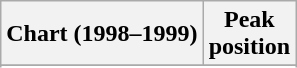<table class="wikitable sortable">
<tr>
<th align="left">Chart (1998–1999)</th>
<th align="center">Peak<br>position</th>
</tr>
<tr>
</tr>
<tr>
</tr>
<tr>
</tr>
</table>
